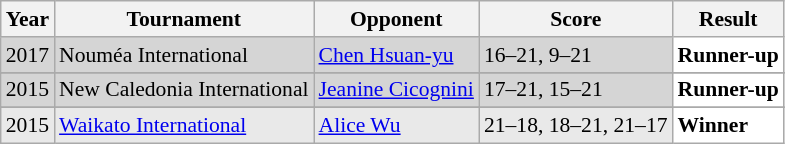<table class="sortable wikitable" style="font-size: 90%;">
<tr>
<th>Year</th>
<th>Tournament</th>
<th>Opponent</th>
<th>Score</th>
<th>Result</th>
</tr>
<tr style="background:#D5D5D5">
<td align="center">2017</td>
<td align="left">Nouméa International</td>
<td align="left"> <a href='#'>Chen Hsuan-yu</a></td>
<td align="left">16–21, 9–21</td>
<td style="text-align:left; background:white"> <strong>Runner-up</strong></td>
</tr>
<tr>
</tr>
<tr style="background:#D5D5D5">
<td align="center">2015</td>
<td align="left">New Caledonia International</td>
<td align="left"> <a href='#'>Jeanine Cicognini</a></td>
<td align="left">17–21, 15–21</td>
<td style="text-align:left; background:white"> <strong>Runner-up</strong></td>
</tr>
<tr>
</tr>
<tr style="background:#E9E9E9">
<td align="center">2015</td>
<td align="left"><a href='#'>Waikato International</a></td>
<td align="left"> <a href='#'>Alice Wu</a></td>
<td align="left">21–18, 18–21, 21–17</td>
<td style="text-align:left; background:white"> <strong>Winner</strong></td>
</tr>
</table>
